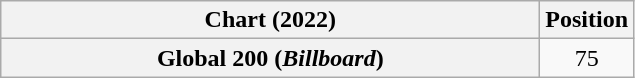<table class="wikitable plainrowheaders" style="text-align:center">
<tr>
<th scope="col" style="width:22em;">Chart (2022)</th>
<th scope="col">Position</th>
</tr>
<tr>
<th scope="row">Global 200 (<em>Billboard</em>)</th>
<td>75</td>
</tr>
</table>
